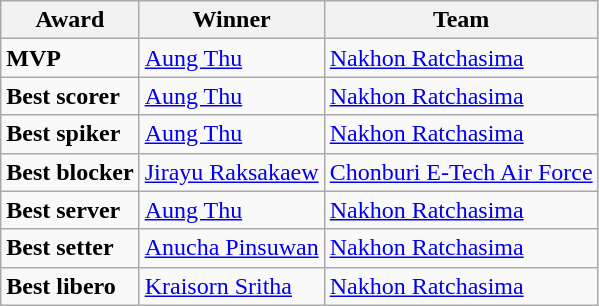<table class=wikitable>
<tr>
<th>Award</th>
<th>Winner</th>
<th>Team</th>
</tr>
<tr>
<td><strong>MVP</strong></td>
<td> <a href='#'>Aung Thu</a></td>
<td><a href='#'>Nakhon Ratchasima</a></td>
</tr>
<tr>
<td><strong>Best scorer</strong></td>
<td> <a href='#'>Aung Thu</a></td>
<td><a href='#'>Nakhon Ratchasima</a></td>
</tr>
<tr>
<td><strong>Best spiker</strong></td>
<td> <a href='#'>Aung Thu</a></td>
<td><a href='#'>Nakhon Ratchasima</a></td>
</tr>
<tr>
<td><strong>Best blocker</strong></td>
<td> <a href='#'>Jirayu Raksakaew</a></td>
<td><a href='#'>Chonburi E-Tech Air Force</a></td>
</tr>
<tr>
<td><strong>Best server</strong></td>
<td> <a href='#'>Aung Thu</a></td>
<td><a href='#'>Nakhon Ratchasima</a></td>
</tr>
<tr>
<td><strong>Best setter</strong></td>
<td> <a href='#'>Anucha Pinsuwan</a></td>
<td><a href='#'>Nakhon Ratchasima</a></td>
</tr>
<tr>
<td><strong>Best libero</strong></td>
<td> <a href='#'>Kraisorn Sritha</a></td>
<td><a href='#'>Nakhon Ratchasima</a></td>
</tr>
</table>
